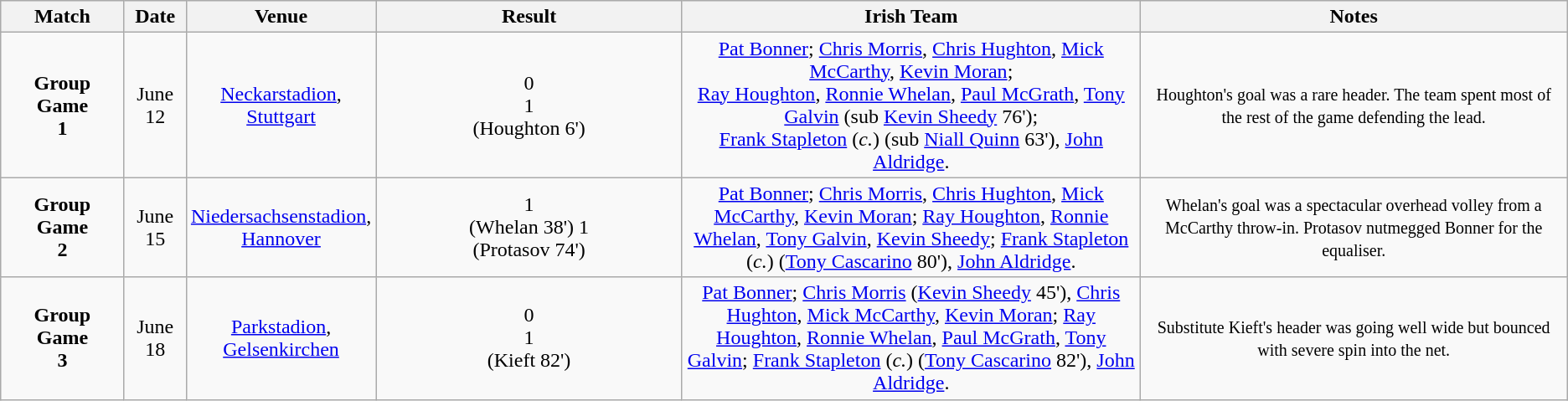<table class="wikitable">
<tr style="background:#efefef">
<th width=8%>Match</th>
<th width=4%>Date</th>
<th width=10%>Venue</th>
<th width=20%>Result</th>
<th width=30%>Irish Team</th>
<th width=28%>Notes</th>
</tr>
<tr align="center">
<td><strong>Group <br>Game<br> 1</strong></td>
<td>June 12</td>
<td><a href='#'>Neckarstadion</a>,<br> <a href='#'>Stuttgart</a></td>
<td> 0<br><strong></strong> 1<br>(Houghton 6') </td>
<td><a href='#'>Pat Bonner</a>; <a href='#'>Chris Morris</a>, <a href='#'>Chris Hughton</a>, <a href='#'>Mick McCarthy</a>, <a href='#'>Kevin Moran</a>; <br> <a href='#'>Ray Houghton</a>, <a href='#'>Ronnie Whelan</a>, <a href='#'>Paul McGrath</a>, <a href='#'>Tony Galvin</a> (sub <a href='#'>Kevin Sheedy</a> 76'); <br> <a href='#'>Frank Stapleton</a> (<em>c.</em>) (sub <a href='#'>Niall Quinn</a> 63'), <a href='#'>John Aldridge</a>.</td>
<td><small>Houghton's goal was a rare header. The team spent most of the rest of the game defending the lead.</small></td>
</tr>
<tr align="center">
<td><strong>Group<br> Game <br>2</strong></td>
<td>June 15</td>
<td><a href='#'>Niedersachsenstadion</a>,<br> <a href='#'>Hannover</a></td>
<td> 1<br>(Whelan 38') 1<br> (Protasov 74') </td>
<td><a href='#'>Pat Bonner</a>; <a href='#'>Chris Morris</a>, <a href='#'>Chris Hughton</a>, <a href='#'>Mick McCarthy</a>, <a href='#'>Kevin Moran</a>; <a href='#'>Ray Houghton</a>, <a href='#'>Ronnie Whelan</a>, <a href='#'>Tony Galvin</a>, <a href='#'>Kevin Sheedy</a>; <a href='#'>Frank Stapleton</a> (<em>c.</em>) (<a href='#'>Tony Cascarino</a> 80'), <a href='#'>John Aldridge</a>.</td>
<td><small>Whelan's goal was a spectacular overhead volley from a McCarthy throw-in.  Protasov nutmegged Bonner for the equaliser.</small></td>
</tr>
<tr align="center">
<td><strong>Group <br>Game<br> 3</strong></td>
<td>June 18</td>
<td><a href='#'>Parkstadion</a>,<br> <a href='#'>Gelsenkirchen</a></td>
<td> 0<br><strong></strong> 1<br>(Kieft 82') </td>
<td><a href='#'>Pat Bonner</a>; <a href='#'>Chris Morris</a> (<a href='#'>Kevin Sheedy</a> 45'), <a href='#'>Chris Hughton</a>, <a href='#'>Mick McCarthy</a>, <a href='#'>Kevin Moran</a>; <a href='#'>Ray Houghton</a>, <a href='#'>Ronnie Whelan</a>, <a href='#'>Paul McGrath</a>, <a href='#'>Tony Galvin</a>; <a href='#'>Frank Stapleton</a> (<em>c.</em>) (<a href='#'>Tony Cascarino</a> 82'), <a href='#'>John Aldridge</a>.</td>
<td><small>Substitute Kieft's header was going well wide but bounced with severe spin into the net.</small></td>
</tr>
</table>
